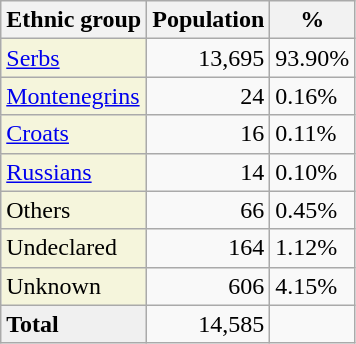<table class="wikitable">
<tr>
<th>Ethnic group</th>
<th>Population</th>
<th>%</th>
</tr>
<tr>
<td style="background:#F5F5DC;"><a href='#'>Serbs</a></td>
<td align="right">13,695</td>
<td>93.90%</td>
</tr>
<tr>
<td style="background:#F5F5DC;"><a href='#'>Montenegrins</a></td>
<td align="right">24</td>
<td>0.16%</td>
</tr>
<tr>
<td style="background:#F5F5DC;"><a href='#'>Croats</a></td>
<td align="right">16</td>
<td>0.11%</td>
</tr>
<tr>
<td style="background:#F5F5DC;"><a href='#'>Russians</a></td>
<td align="right">14</td>
<td>0.10%</td>
</tr>
<tr>
<td style="background:#F5F5DC;">Others</td>
<td align="right">66</td>
<td>0.45%</td>
</tr>
<tr>
<td style="background:#F5F5DC;">Undeclared</td>
<td align="right">164</td>
<td>1.12%</td>
</tr>
<tr>
<td style="background:#F5F5DC;">Unknown</td>
<td align="right">606</td>
<td>4.15%</td>
</tr>
<tr>
<td style="background:#F0F0F0;"><strong>Total</strong></td>
<td align="right">14,585</td>
<td></td>
</tr>
</table>
